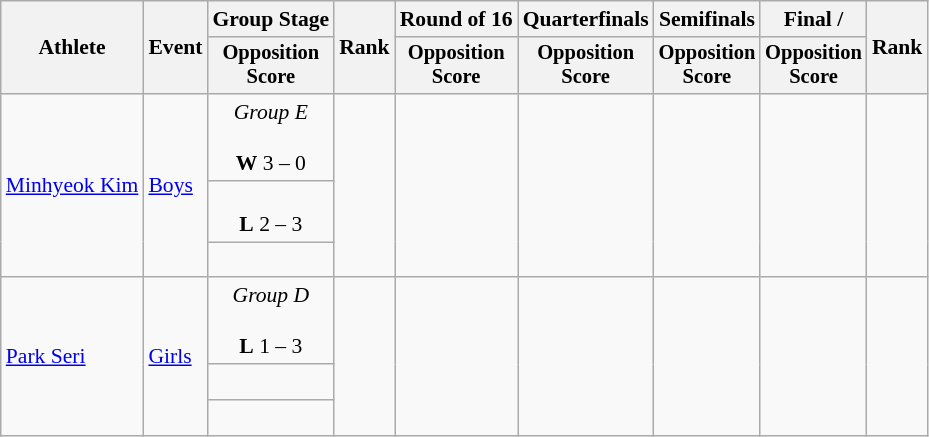<table class=wikitable style="font-size:90%">
<tr>
<th rowspan="2">Athlete</th>
<th rowspan="2">Event</th>
<th>Group Stage</th>
<th rowspan="2">Rank</th>
<th>Round of 16</th>
<th>Quarterfinals</th>
<th>Semifinals</th>
<th>Final / </th>
<th rowspan=2>Rank</th>
</tr>
<tr style="font-size:95%">
<th>Opposition<br>Score</th>
<th>Opposition<br>Score</th>
<th>Opposition<br>Score</th>
<th>Opposition<br>Score</th>
<th>Opposition<br>Score</th>
</tr>
<tr align=center>
<td align=left rowspan=3><a href='#'>Minhyeok Kim</a></td>
<td align=left rowspan=3><a href='#'>Boys</a></td>
<td><em>Group E</em><br><br><strong>W</strong> 3 – 0</td>
<td rowspan=3></td>
<td rowspan=3></td>
<td rowspan=3></td>
<td rowspan=3></td>
<td rowspan=3></td>
<td rowspan=3></td>
</tr>
<tr align=center>
<td><br><strong>L</strong> 2 – 3</td>
</tr>
<tr align=center>
<td><br></td>
</tr>
<tr align=center>
<td align=left rowspan=3><a href='#'>Park Seri</a></td>
<td align=left rowspan=3><a href='#'>Girls</a></td>
<td><em>Group D</em><br><br><strong>L</strong> 1 – 3</td>
<td rowspan=3></td>
<td rowspan=3></td>
<td rowspan=3></td>
<td rowspan=3></td>
<td rowspan=3></td>
<td rowspan=3></td>
</tr>
<tr align=center>
<td><br></td>
</tr>
<tr align=center>
<td><br></td>
</tr>
</table>
